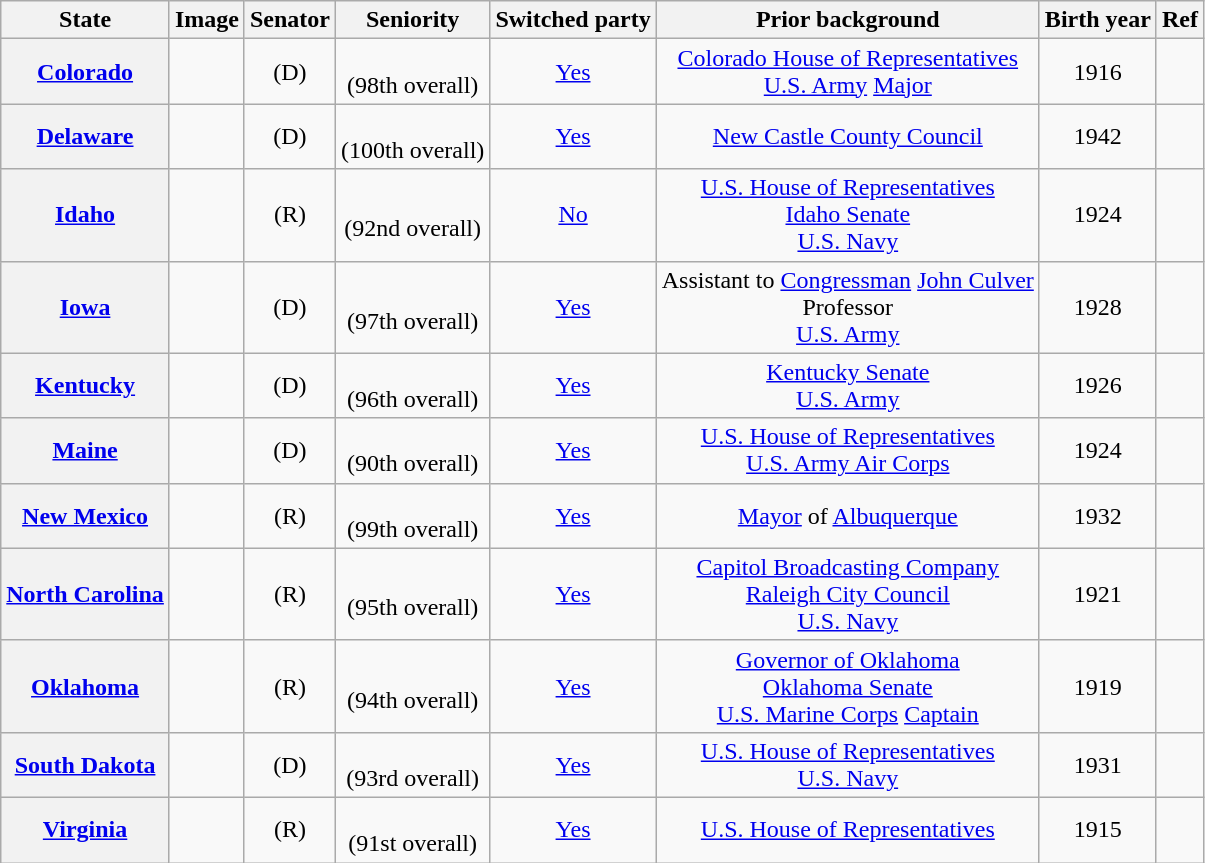<table class="sortable wikitable" style="text-align:center">
<tr>
<th>State</th>
<th>Image</th>
<th>Senator</th>
<th>Seniority</th>
<th>Switched party</th>
<th>Prior background</th>
<th>Birth year</th>
<th>Ref</th>
</tr>
<tr>
<th><a href='#'>Colorado</a></th>
<td></td>
<td> (D)</td>
<td><br>(98th overall)</td>
<td><a href='#'>Yes</a><br></td>
<td><a href='#'>Colorado House of Representatives</a><br><a href='#'>U.S. Army</a> <a href='#'>Major</a></td>
<td>1916</td>
<td></td>
</tr>
<tr>
<th><a href='#'>Delaware</a></th>
<td></td>
<td> (D)</td>
<td><br>(100th overall)</td>
<td><a href='#'>Yes</a><br></td>
<td><a href='#'>New Castle County Council</a></td>
<td>1942</td>
<td></td>
</tr>
<tr>
<th><a href='#'>Idaho</a></th>
<td></td>
<td> (R)</td>
<td><br>(92nd overall)</td>
<td><a href='#'>No</a><br></td>
<td><a href='#'>U.S. House of Representatives</a><br><a href='#'>Idaho Senate</a><br><a href='#'>U.S. Navy</a></td>
<td>1924</td>
<td></td>
</tr>
<tr>
<th><a href='#'>Iowa</a></th>
<td></td>
<td> (D)</td>
<td><br>(97th overall)</td>
<td><a href='#'>Yes</a><br></td>
<td>Assistant to <a href='#'>Congressman</a> <a href='#'>John Culver</a><br>Professor<br><a href='#'>U.S. Army</a></td>
<td>1928</td>
<td></td>
</tr>
<tr>
<th><a href='#'>Kentucky</a></th>
<td></td>
<td> (D)</td>
<td><br>(96th overall)</td>
<td><a href='#'>Yes</a><br></td>
<td><a href='#'>Kentucky Senate</a><br><a href='#'>U.S. Army</a></td>
<td>1926</td>
<td></td>
</tr>
<tr>
<th><a href='#'>Maine</a></th>
<td></td>
<td> (D)</td>
<td><br>(90th overall)</td>
<td><a href='#'>Yes</a><br></td>
<td><a href='#'>U.S. House of Representatives</a><br><a href='#'>U.S. Army Air Corps</a></td>
<td>1924</td>
<td></td>
</tr>
<tr>
<th><a href='#'>New Mexico</a></th>
<td></td>
<td> (R)</td>
<td><br>(99th overall)</td>
<td><a href='#'>Yes</a><br></td>
<td><a href='#'>Mayor</a> of <a href='#'>Albuquerque</a></td>
<td>1932</td>
<td></td>
</tr>
<tr>
<th><a href='#'>North Carolina</a></th>
<td></td>
<td> (R)</td>
<td><br>(95th overall)</td>
<td><a href='#'>Yes</a><br></td>
<td><a href='#'>Capitol Broadcasting Company</a><br><a href='#'>Raleigh City Council</a><br><a href='#'>U.S. Navy</a></td>
<td>1921</td>
<td></td>
</tr>
<tr>
<th><a href='#'>Oklahoma</a></th>
<td></td>
<td> (R)</td>
<td><br>(94th overall)</td>
<td><a href='#'>Yes</a><br></td>
<td><a href='#'>Governor of Oklahoma</a><br><a href='#'>Oklahoma Senate</a><br><a href='#'>U.S. Marine Corps</a> <a href='#'>Captain</a></td>
<td>1919</td>
<td></td>
</tr>
<tr>
<th><a href='#'>South Dakota</a></th>
<td></td>
<td> (D)</td>
<td><br>(93rd overall)</td>
<td><a href='#'>Yes</a><br></td>
<td><a href='#'>U.S. House of Representatives</a><br><a href='#'>U.S. Navy</a></td>
<td>1931</td>
<td></td>
</tr>
<tr>
<th><a href='#'>Virginia</a></th>
<td></td>
<td> (R)</td>
<td><br>(91st overall)</td>
<td><a href='#'>Yes</a><br></td>
<td><a href='#'>U.S. House of Representatives</a></td>
<td>1915</td>
<td></td>
</tr>
</table>
